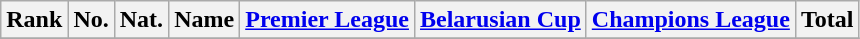<table class="wikitable sortable" style="text-align: center;">
<tr>
<th>Rank</th>
<th>No.</th>
<th>Nat.</th>
<th>Name</th>
<th><a href='#'>Premier League</a></th>
<th><a href='#'>Belarusian Cup</a></th>
<th><a href='#'>Champions League</a></th>
<th>Total</th>
</tr>
<tr>
</tr>
</table>
